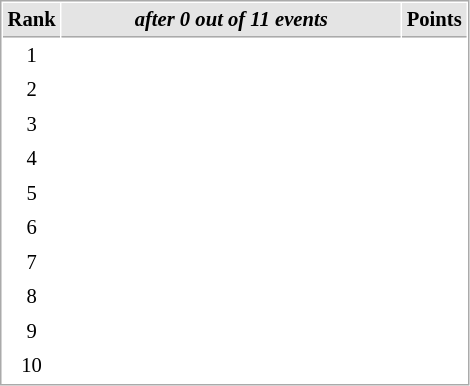<table cellspacing="1" cellpadding="3" style="border:1px solid #AAAAAA;font-size:86%">
<tr style="background-color: #E4E4E4;">
<th style="border-bottom:1px solid #AAAAAA" width=10>Rank</th>
<th style="border-bottom:1px solid #AAAAAA" width=220><em>after 0 out of 11 events</em></th>
<th style="border-bottom:1px solid #AAAAAA" width=20 align=right>Points</th>
</tr>
<tr>
<td align=center>1</td>
<td></td>
<td align=right></td>
</tr>
<tr>
<td align=center>2</td>
<td></td>
<td align=right></td>
</tr>
<tr>
<td align=center>3</td>
<td></td>
<td align=right></td>
</tr>
<tr>
<td align=center>4</td>
<td></td>
<td align=right></td>
</tr>
<tr>
<td align=center>5</td>
<td></td>
<td align=right></td>
</tr>
<tr>
<td align=center>6</td>
<td></td>
<td align=right></td>
</tr>
<tr>
<td align=center>7</td>
<td></td>
<td align=right></td>
</tr>
<tr>
<td align=center>8</td>
<td></td>
<td align=right></td>
</tr>
<tr>
<td align=center>9</td>
<td></td>
<td align=right></td>
</tr>
<tr>
<td align=center>10</td>
<td></td>
<td align=right></td>
</tr>
</table>
